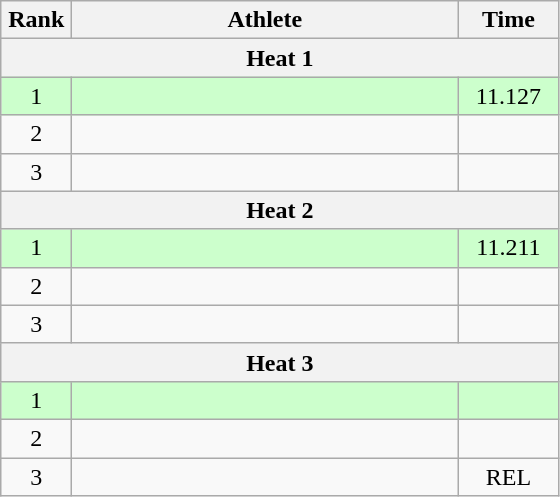<table class=wikitable style="text-align:center">
<tr>
<th width=40>Rank</th>
<th width=250>Athlete</th>
<th width=60>Time</th>
</tr>
<tr>
<th colspan=3>Heat 1</th>
</tr>
<tr bgcolor="ccffcc">
<td>1</td>
<td align=left></td>
<td>11.127</td>
</tr>
<tr>
<td>2</td>
<td align=left></td>
<td></td>
</tr>
<tr>
<td>3</td>
<td align=left></td>
<td></td>
</tr>
<tr>
<th colspan=3>Heat 2</th>
</tr>
<tr bgcolor="ccffcc">
<td>1</td>
<td align=left></td>
<td>11.211</td>
</tr>
<tr>
<td>2</td>
<td align=left></td>
<td></td>
</tr>
<tr>
<td>3</td>
<td align=left></td>
<td></td>
</tr>
<tr>
<th colspan=3>Heat 3</th>
</tr>
<tr bgcolor="ccffcc">
<td>1</td>
<td align=left></td>
<td></td>
</tr>
<tr>
<td>2</td>
<td align=left></td>
<td></td>
</tr>
<tr>
<td>3</td>
<td align=left></td>
<td>REL</td>
</tr>
</table>
